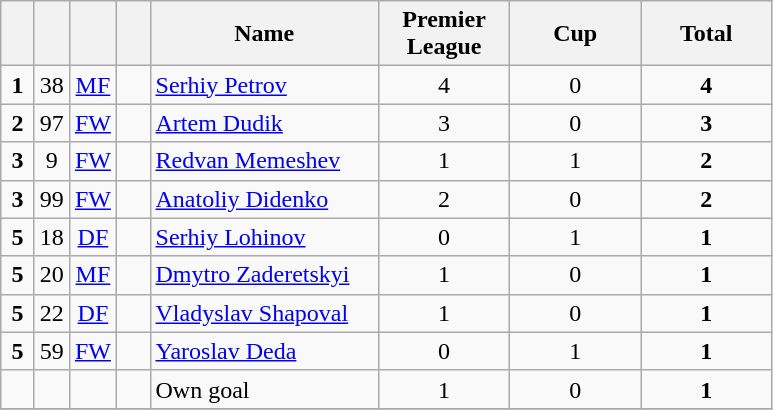<table class="wikitable" style="text-align:center">
<tr>
<th width=15></th>
<th width=15></th>
<th width=15></th>
<th width=15></th>
<th width=145>Name</th>
<th width=80><strong>Premier League</strong></th>
<th width=80><strong>Cup</strong></th>
<th width=80>Total</th>
</tr>
<tr>
<td><strong>1</strong></td>
<td>38</td>
<td><a href='#'>MF</a></td>
<td></td>
<td align=left><a href='#'>Serhiy Petrov</a></td>
<td>4</td>
<td>0</td>
<td><strong>4</strong></td>
</tr>
<tr>
<td><strong>2</strong></td>
<td>97</td>
<td><a href='#'>FW</a></td>
<td></td>
<td align=left><a href='#'>Artem Dudik</a></td>
<td>3</td>
<td>0</td>
<td><strong>3</strong></td>
</tr>
<tr>
<td><strong>3</strong></td>
<td>9</td>
<td><a href='#'>FW</a></td>
<td></td>
<td align=left><a href='#'>Redvan Memeshev</a></td>
<td>1</td>
<td>1</td>
<td><strong>2</strong></td>
</tr>
<tr>
<td><strong>3</strong></td>
<td>99</td>
<td><a href='#'>FW</a></td>
<td></td>
<td align=left><a href='#'>Anatoliy Didenko</a></td>
<td>2</td>
<td>0</td>
<td><strong>2</strong></td>
</tr>
<tr>
<td><strong>5</strong></td>
<td>18</td>
<td><a href='#'>DF</a></td>
<td></td>
<td align=left><a href='#'>Serhiy Lohinov</a></td>
<td>0</td>
<td>1</td>
<td><strong>1</strong></td>
</tr>
<tr>
<td><strong>5</strong></td>
<td>20</td>
<td><a href='#'>MF</a></td>
<td></td>
<td align=left><a href='#'>Dmytro Zaderetskyi</a></td>
<td>1</td>
<td>0</td>
<td><strong>1</strong></td>
</tr>
<tr>
<td><strong>5</strong></td>
<td>22</td>
<td><a href='#'>DF</a></td>
<td></td>
<td align=left><a href='#'>Vladyslav Shapoval</a></td>
<td>1</td>
<td>0</td>
<td><strong>1</strong></td>
</tr>
<tr>
<td><strong>5</strong></td>
<td>59</td>
<td><a href='#'>FW</a></td>
<td></td>
<td align=left><a href='#'>Yaroslav Deda</a></td>
<td>0</td>
<td>1</td>
<td><strong>1</strong></td>
</tr>
<tr>
<td></td>
<td></td>
<td></td>
<td></td>
<td align=left>Own goal</td>
<td>1</td>
<td>0</td>
<td><strong>1</strong></td>
</tr>
<tr>
</tr>
</table>
